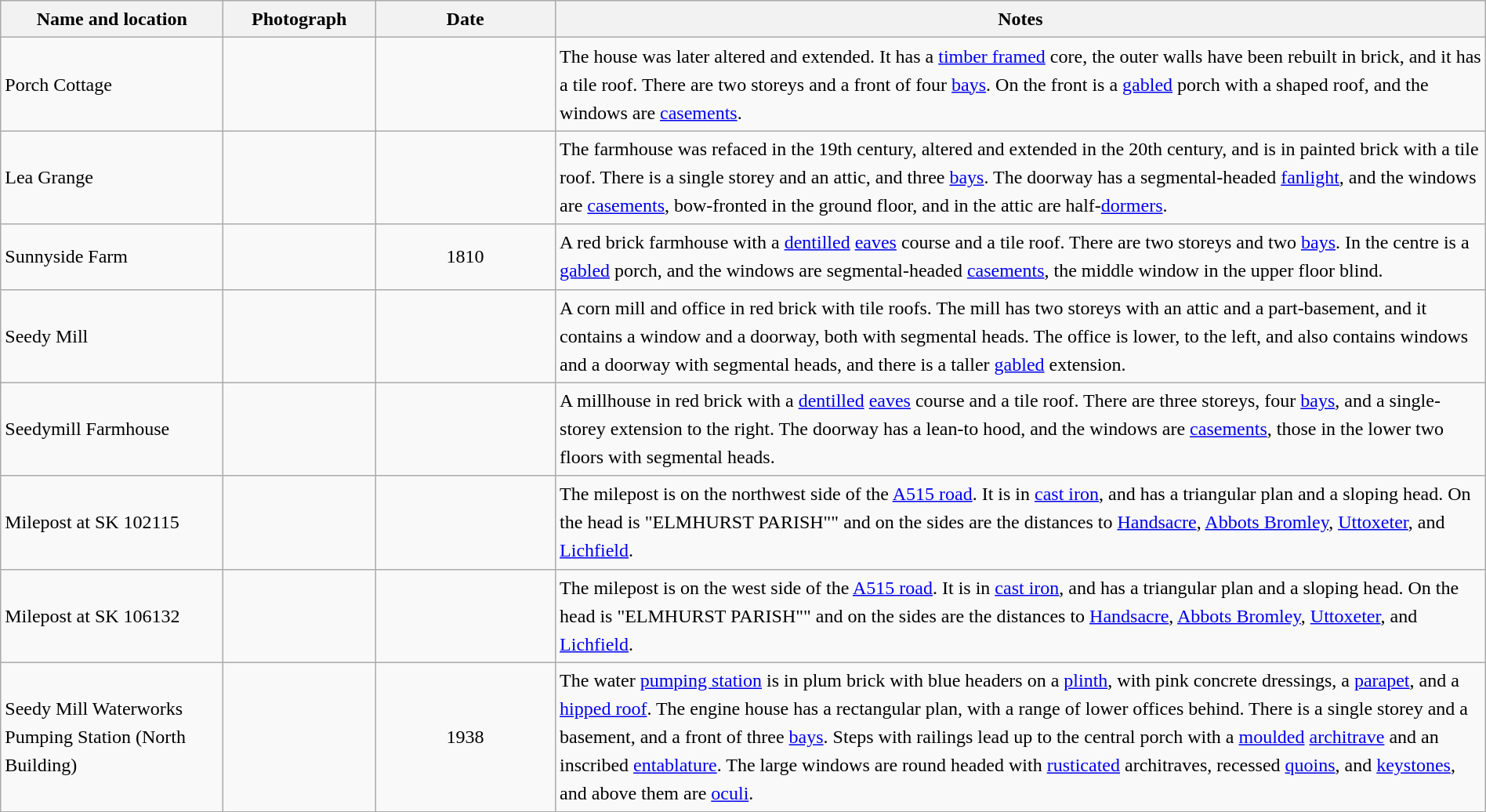<table class="wikitable sortable plainrowheaders" style="width:100%;border:0px;text-align:left;line-height:150%;">
<tr>
<th scope="col"  style="width:150px">Name and location</th>
<th scope="col"  style="width:100px" class="unsortable">Photograph</th>
<th scope="col"  style="width:120px">Date</th>
<th scope="col"  style="width:650px" class="unsortable">Notes</th>
</tr>
<tr>
<td>Porch Cottage<br><small></small></td>
<td></td>
<td align="center"></td>
<td>The house was later altered and extended.  It has a <a href='#'>timber framed</a> core, the outer walls have been rebuilt in brick, and it has a tile roof.  There are two storeys and a front of four <a href='#'>bays</a>.  On the front is a <a href='#'>gabled</a> porch with a shaped roof, and the windows are <a href='#'>casements</a>.</td>
</tr>
<tr>
<td>Lea Grange<br><small></small></td>
<td></td>
<td align="center"></td>
<td>The farmhouse was refaced in the 19th century, altered and extended in the 20th century, and is in painted brick with a tile roof.  There is a single storey and an attic, and three <a href='#'>bays</a>.  The doorway has a segmental-headed <a href='#'>fanlight</a>, and the windows are <a href='#'>casements</a>, bow-fronted in the ground floor, and in the attic are half-<a href='#'>dormers</a>.</td>
</tr>
<tr>
<td>Sunnyside Farm<br><small></small></td>
<td></td>
<td align="center">1810</td>
<td>A red brick farmhouse with a <a href='#'>dentilled</a> <a href='#'>eaves</a> course and a tile roof.  There are two storeys and two <a href='#'>bays</a>.  In the centre is a <a href='#'>gabled</a> porch, and the windows are segmental-headed <a href='#'>casements</a>, the middle window in the upper floor blind.</td>
</tr>
<tr>
<td>Seedy Mill<br><small></small></td>
<td></td>
<td align="center"></td>
<td>A corn mill and office in red brick with tile roofs.  The mill has two storeys with an attic and a part-basement, and it contains a window and a doorway, both with segmental heads.  The office is lower, to the left, and also contains windows and a doorway with segmental heads, and there is a taller <a href='#'>gabled</a> extension.</td>
</tr>
<tr>
<td>Seedymill Farmhouse<br><small></small></td>
<td></td>
<td align="center"></td>
<td>A millhouse in red brick with a <a href='#'>dentilled</a> <a href='#'>eaves</a> course and a tile roof.  There are three storeys, four <a href='#'>bays</a>, and a single-storey extension to the right.  The doorway has a lean-to hood, and the windows are <a href='#'>casements</a>, those in the lower two floors with segmental heads.</td>
</tr>
<tr>
<td>Milepost at SK 102115<br><small></small></td>
<td></td>
<td align="center"></td>
<td>The milepost is on the northwest side of the <a href='#'>A515 road</a>. It is in <a href='#'>cast iron</a>, and has a triangular plan and a sloping head.  On the head is "ELMHURST PARISH"" and on the sides are the distances to <a href='#'>Handsacre</a>, <a href='#'>Abbots Bromley</a>, <a href='#'>Uttoxeter</a>, and <a href='#'>Lichfield</a>.</td>
</tr>
<tr>
<td>Milepost at SK 106132<br><small></small></td>
<td></td>
<td align="center"></td>
<td>The milepost is on the west side of the <a href='#'>A515 road</a>.  It is in <a href='#'>cast iron</a>, and has a triangular plan and a sloping head.  On the head is "ELMHURST PARISH"" and on the sides are the distances to <a href='#'>Handsacre</a>, <a href='#'>Abbots Bromley</a>, <a href='#'>Uttoxeter</a>, and <a href='#'>Lichfield</a>.</td>
</tr>
<tr>
<td>Seedy Mill Waterworks Pumping Station (North Building)<br><small></small></td>
<td></td>
<td align="center">1938</td>
<td>The water <a href='#'>pumping station</a> is in plum brick with blue headers on a <a href='#'>plinth</a>, with pink concrete dressings, a <a href='#'>parapet</a>, and a <a href='#'>hipped roof</a>.  The engine house has a rectangular plan, with a range of lower offices behind.  There is a single storey and a basement, and a front of three <a href='#'>bays</a>.  Steps with railings lead up to the central porch with a <a href='#'>moulded</a> <a href='#'>architrave</a> and an inscribed <a href='#'>entablature</a>.  The large windows are round headed with <a href='#'>rusticated</a> architraves, recessed <a href='#'>quoins</a>, and  <a href='#'>keystones</a>, and above them are <a href='#'>oculi</a>.</td>
</tr>
<tr>
</tr>
</table>
